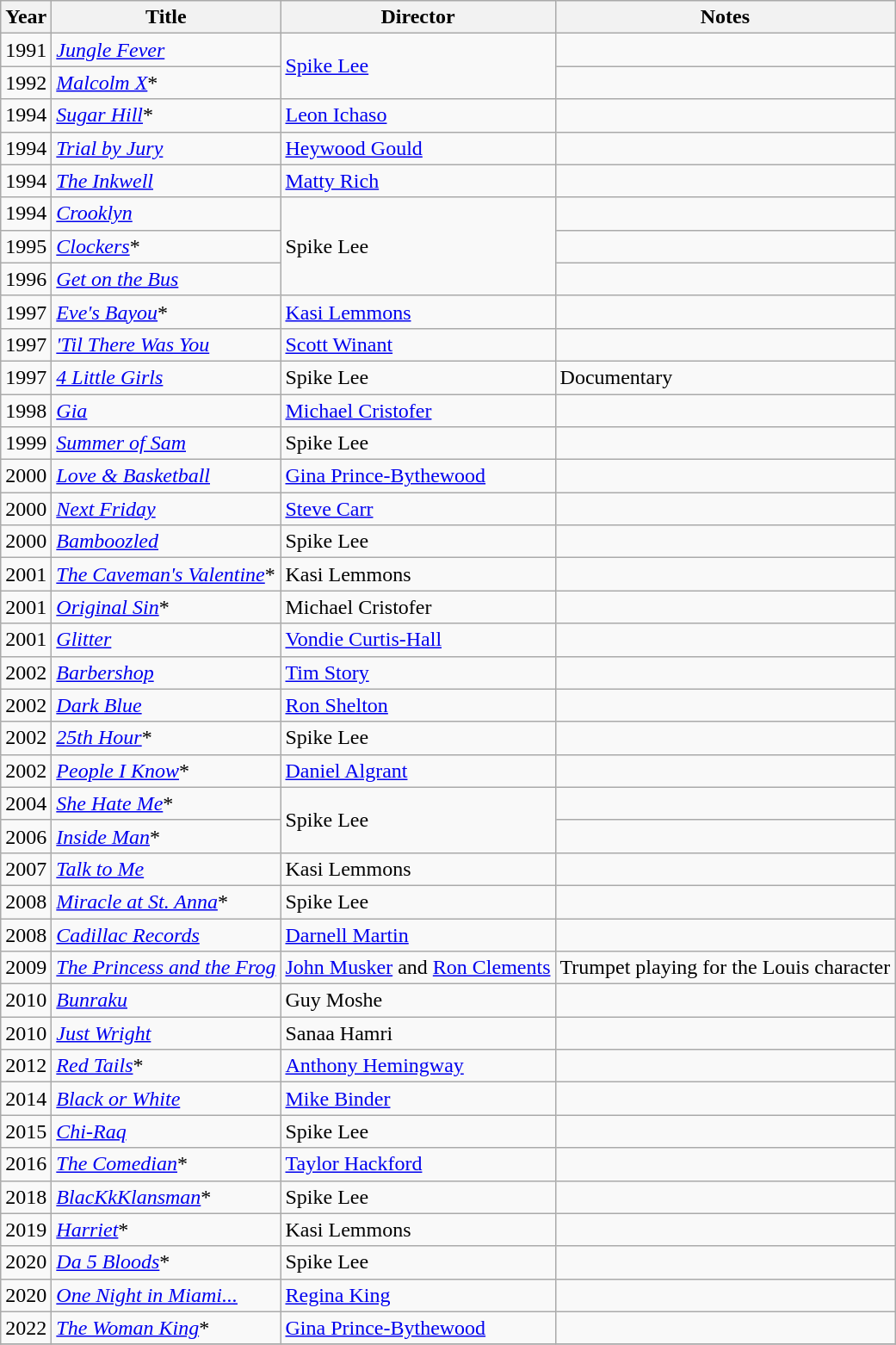<table class="wikitable sortable">
<tr>
<th>Year</th>
<th>Title</th>
<th>Director</th>
<th class="unsortable">Notes</th>
</tr>
<tr>
<td>1991</td>
<td><em><a href='#'>Jungle Fever</a></em></td>
<td rowspan=2><a href='#'>Spike Lee</a></td>
<td></td>
</tr>
<tr>
<td>1992</td>
<td><em><a href='#'>Malcolm X</a></em>*</td>
</tr>
<tr>
<td>1994</td>
<td><em><a href='#'>Sugar Hill</a></em>*</td>
<td><a href='#'>Leon Ichaso</a></td>
<td></td>
</tr>
<tr>
<td>1994</td>
<td><em><a href='#'>Trial by Jury</a></em></td>
<td><a href='#'>Heywood Gould</a></td>
<td></td>
</tr>
<tr>
<td>1994</td>
<td><em><a href='#'>The Inkwell</a></em></td>
<td><a href='#'>Matty Rich</a></td>
</tr>
<tr>
<td>1994</td>
<td><em><a href='#'>Crooklyn</a></em></td>
<td rowspan=3>Spike Lee</td>
<td></td>
</tr>
<tr>
<td>1995</td>
<td><em><a href='#'>Clockers</a></em>*</td>
<td></td>
</tr>
<tr>
<td>1996</td>
<td><em><a href='#'>Get on the Bus</a></em></td>
<td></td>
</tr>
<tr>
<td>1997</td>
<td><em><a href='#'>Eve's Bayou</a></em>*</td>
<td><a href='#'>Kasi Lemmons</a></td>
<td></td>
</tr>
<tr>
<td>1997</td>
<td><em><a href='#'>'Til There Was You</a></em></td>
<td><a href='#'>Scott Winant</a></td>
</tr>
<tr>
<td>1997</td>
<td><em><a href='#'>4 Little Girls</a></em></td>
<td>Spike Lee</td>
<td>Documentary</td>
</tr>
<tr>
<td>1998</td>
<td><em><a href='#'>Gia</a></em></td>
<td><a href='#'>Michael Cristofer</a></td>
</tr>
<tr>
<td>1999</td>
<td><em><a href='#'>Summer of Sam</a></em></td>
<td>Spike Lee</td>
<td></td>
</tr>
<tr>
<td>2000</td>
<td><em><a href='#'>Love & Basketball</a></em></td>
<td><a href='#'>Gina Prince-Bythewood</a></td>
<td></td>
</tr>
<tr>
<td>2000</td>
<td><em><a href='#'>Next Friday</a></em></td>
<td><a href='#'>Steve Carr</a></td>
<td></td>
</tr>
<tr>
<td>2000</td>
<td><em><a href='#'>Bamboozled</a></em></td>
<td>Spike Lee</td>
<td></td>
</tr>
<tr>
<td>2001</td>
<td><em><a href='#'>The Caveman's Valentine</a></em>*</td>
<td>Kasi Lemmons</td>
<td></td>
</tr>
<tr>
<td>2001</td>
<td><em><a href='#'>Original Sin</a></em>*</td>
<td>Michael Cristofer</td>
<td></td>
</tr>
<tr>
<td>2001</td>
<td><em><a href='#'>Glitter</a></em></td>
<td><a href='#'>Vondie Curtis-Hall</a></td>
<td></td>
</tr>
<tr>
<td>2002</td>
<td><em><a href='#'>Barbershop</a></em></td>
<td><a href='#'>Tim Story</a></td>
<td></td>
</tr>
<tr>
<td>2002</td>
<td><em><a href='#'>Dark Blue</a></em></td>
<td><a href='#'>Ron Shelton</a></td>
<td></td>
</tr>
<tr>
<td>2002</td>
<td><em><a href='#'>25th Hour</a></em>*</td>
<td>Spike Lee</td>
<td></td>
</tr>
<tr>
<td>2002</td>
<td><em><a href='#'>People I Know</a></em>*</td>
<td><a href='#'>Daniel Algrant</a></td>
</tr>
<tr>
<td>2004</td>
<td><em><a href='#'>She Hate Me</a></em>*</td>
<td rowspan=2>Spike Lee</td>
<td></td>
</tr>
<tr>
<td>2006</td>
<td><em><a href='#'>Inside Man</a></em>*</td>
<td></td>
</tr>
<tr>
<td>2007</td>
<td><em><a href='#'>Talk to Me</a></em></td>
<td>Kasi Lemmons</td>
<td></td>
</tr>
<tr>
<td>2008</td>
<td><em><a href='#'>Miracle at St. Anna</a></em>*</td>
<td>Spike Lee</td>
<td></td>
</tr>
<tr>
<td>2008</td>
<td><em><a href='#'>Cadillac Records</a></em></td>
<td><a href='#'>Darnell Martin</a></td>
<td></td>
</tr>
<tr>
<td>2009</td>
<td><em><a href='#'>The Princess and the Frog </a></em></td>
<td><a href='#'>John Musker</a> and <a href='#'>Ron Clements</a></td>
<td>Trumpet playing for the Louis character</td>
</tr>
<tr>
<td>2010</td>
<td><em><a href='#'>Bunraku</a></em></td>
<td>Guy Moshe</td>
<td></td>
</tr>
<tr>
<td>2010</td>
<td><em><a href='#'>Just Wright</a></em></td>
<td>Sanaa Hamri</td>
<td></td>
</tr>
<tr>
<td>2012</td>
<td><em><a href='#'>Red Tails</a></em>*</td>
<td><a href='#'>Anthony Hemingway</a></td>
<td></td>
</tr>
<tr>
<td>2014</td>
<td><em><a href='#'>Black or White</a></em></td>
<td><a href='#'>Mike Binder</a></td>
<td></td>
</tr>
<tr>
<td>2015</td>
<td><em><a href='#'>Chi-Raq</a></em></td>
<td>Spike Lee</td>
<td></td>
</tr>
<tr>
<td>2016</td>
<td><em><a href='#'>The Comedian</a></em>*</td>
<td><a href='#'>Taylor Hackford</a></td>
</tr>
<tr>
<td>2018</td>
<td><em><a href='#'>BlacKkKlansman</a></em>*</td>
<td>Spike Lee</td>
<td></td>
</tr>
<tr>
<td>2019</td>
<td><em><a href='#'>Harriet</a></em>*</td>
<td>Kasi Lemmons</td>
<td></td>
</tr>
<tr>
<td>2020</td>
<td><em><a href='#'>Da 5 Bloods</a></em>*</td>
<td>Spike Lee</td>
<td></td>
</tr>
<tr>
<td>2020</td>
<td><em><a href='#'>One Night in Miami...</a></em></td>
<td><a href='#'>Regina King</a></td>
<td></td>
</tr>
<tr>
<td>2022</td>
<td><em><a href='#'>The Woman King</a></em>*</td>
<td><a href='#'>Gina Prince-Bythewood</a></td>
<td></td>
</tr>
<tr>
</tr>
</table>
